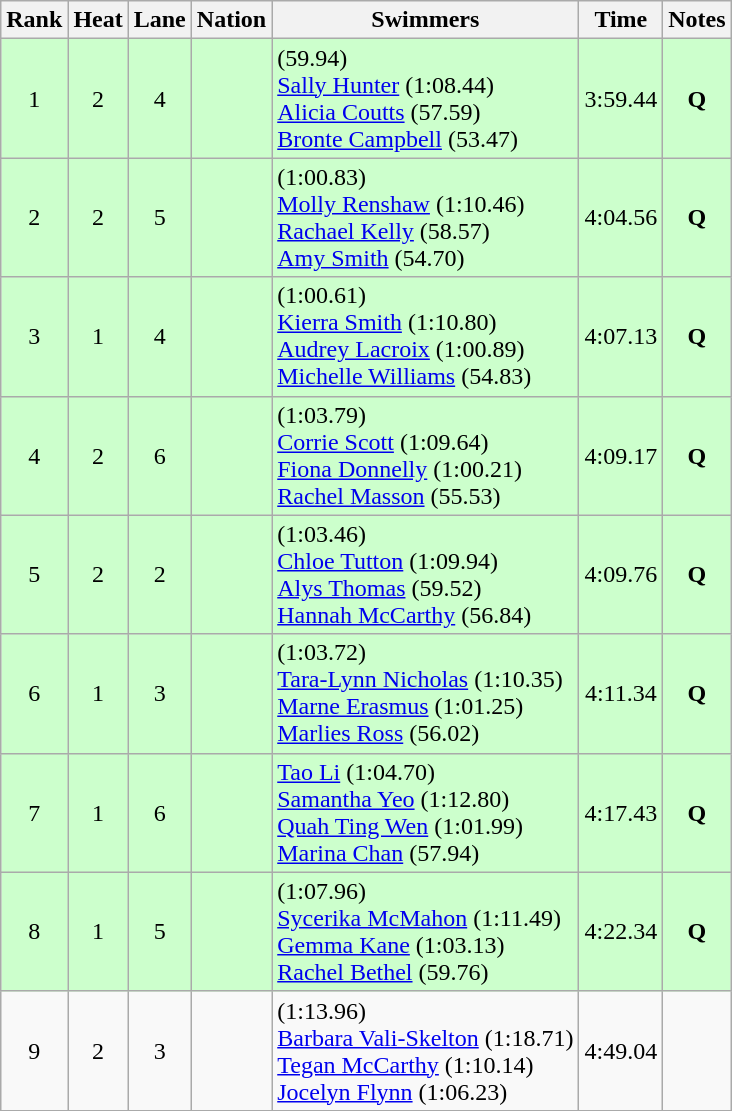<table class="wikitable sortable" style="text-align:center">
<tr>
<th>Rank</th>
<th>Heat</th>
<th>Lane</th>
<th>Nation</th>
<th>Swimmers</th>
<th>Time</th>
<th>Notes</th>
</tr>
<tr bgcolor=ccffcc>
<td>1</td>
<td>2</td>
<td>4</td>
<td align=left></td>
<td align=left> (59.94)<br><a href='#'>Sally Hunter</a> (1:08.44)<br><a href='#'>Alicia Coutts</a> (57.59)<br><a href='#'>Bronte Campbell</a> (53.47)</td>
<td>3:59.44</td>
<td><strong>Q</strong></td>
</tr>
<tr bgcolor=ccffcc>
<td>2</td>
<td>2</td>
<td>5</td>
<td align=left></td>
<td align=left> (1:00.83)<br><a href='#'>Molly Renshaw</a> (1:10.46)<br><a href='#'>Rachael Kelly</a> (58.57)<br><a href='#'>Amy Smith</a> (54.70)</td>
<td>4:04.56</td>
<td><strong>Q</strong></td>
</tr>
<tr bgcolor=ccffcc>
<td>3</td>
<td>1</td>
<td>4</td>
<td align=left></td>
<td align=left> (1:00.61)<br><a href='#'>Kierra Smith</a> (1:10.80)<br><a href='#'>Audrey Lacroix</a> (1:00.89)<br><a href='#'>Michelle Williams</a> (54.83)</td>
<td>4:07.13</td>
<td><strong>Q</strong></td>
</tr>
<tr bgcolor=ccffcc>
<td>4</td>
<td>2</td>
<td>6</td>
<td align=left></td>
<td align=left> (1:03.79)<br><a href='#'>Corrie Scott</a> (1:09.64)<br><a href='#'>Fiona Donnelly</a> (1:00.21)<br><a href='#'>Rachel Masson</a> (55.53)</td>
<td>4:09.17</td>
<td><strong>Q</strong></td>
</tr>
<tr bgcolor=ccffcc>
<td>5</td>
<td>2</td>
<td>2</td>
<td align=left></td>
<td align=left> (1:03.46)<br><a href='#'>Chloe Tutton</a> (1:09.94)<br><a href='#'>Alys Thomas</a> (59.52)<br><a href='#'>Hannah McCarthy</a> (56.84)</td>
<td>4:09.76</td>
<td><strong>Q</strong></td>
</tr>
<tr bgcolor=ccffcc>
<td>6</td>
<td>1</td>
<td>3</td>
<td align=left></td>
<td align=left> (1:03.72)<br><a href='#'>Tara-Lynn Nicholas</a> (1:10.35)<br><a href='#'>Marne Erasmus</a> (1:01.25)<br><a href='#'>Marlies Ross</a> (56.02)</td>
<td>4:11.34</td>
<td><strong>Q</strong></td>
</tr>
<tr bgcolor=ccffcc>
<td>7</td>
<td>1</td>
<td>6</td>
<td align=left></td>
<td align=left><a href='#'>Tao Li</a> (1:04.70)<br><a href='#'>Samantha Yeo</a> (1:12.80)<br><a href='#'>Quah Ting Wen</a> (1:01.99)<br><a href='#'>Marina Chan</a> (57.94)</td>
<td>4:17.43</td>
<td><strong>Q</strong></td>
</tr>
<tr bgcolor=ccffcc>
<td>8</td>
<td>1</td>
<td>5</td>
<td align=left></td>
<td align=left> (1:07.96)<br><a href='#'>Sycerika McMahon</a> (1:11.49)<br><a href='#'>Gemma Kane</a> (1:03.13)<br><a href='#'>Rachel Bethel</a> (59.76)</td>
<td>4:22.34</td>
<td><strong>Q</strong></td>
</tr>
<tr>
<td>9</td>
<td>2</td>
<td>3</td>
<td align=left></td>
<td align=left> (1:13.96)<br><a href='#'>Barbara Vali-Skelton</a> (1:18.71)<br><a href='#'>Tegan McCarthy</a> (1:10.14)<br><a href='#'>Jocelyn Flynn</a> (1:06.23)</td>
<td>4:49.04</td>
<td></td>
</tr>
</table>
